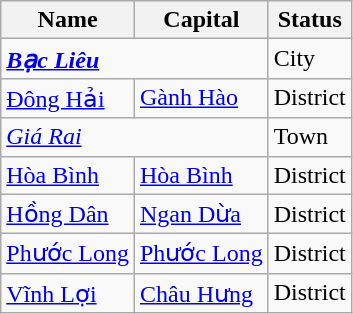<table class="wikitable sortable">
<tr>
<th>Name</th>
<th>Capital</th>
<th>Status</th>
</tr>
<tr>
<td colspan="2"><strong><em><a href='#'>Bạc Liêu</a></em></strong></td>
<td>City</td>
</tr>
<tr>
<td><a href='#'>Đông Hải</a></td>
<td><a href='#'>Gành Hào</a></td>
<td>District</td>
</tr>
<tr>
<td colspan="2"><em><a href='#'>Giá Rai</a></em></td>
<td>Town</td>
</tr>
<tr>
<td><a href='#'>Hòa Bình</a></td>
<td><a href='#'>Hòa Bình</a></td>
<td>District</td>
</tr>
<tr>
<td><a href='#'>Hồng Dân</a></td>
<td><a href='#'>Ngan Dừa</a></td>
<td>District</td>
</tr>
<tr>
<td><a href='#'>Phước Long</a></td>
<td><a href='#'>Phước Long</a></td>
<td>District</td>
</tr>
<tr>
<td><a href='#'>Vĩnh Lợi</a></td>
<td><a href='#'>Châu Hưng</a></td>
<td>District</td>
</tr>
</table>
